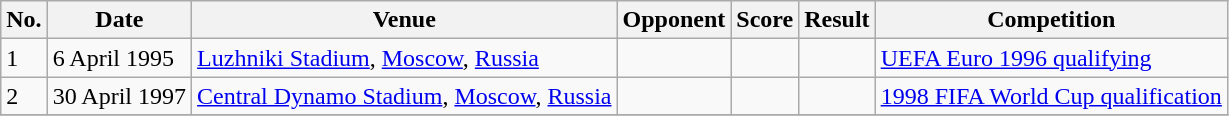<table class="wikitable">
<tr>
<th>No.</th>
<th>Date</th>
<th>Venue</th>
<th>Opponent</th>
<th>Score</th>
<th>Result</th>
<th>Competition</th>
</tr>
<tr>
<td>1</td>
<td>6 April 1995</td>
<td><a href='#'>Luzhniki Stadium</a>, <a href='#'>Moscow</a>, <a href='#'>Russia</a></td>
<td></td>
<td></td>
<td></td>
<td><a href='#'>UEFA Euro 1996 qualifying</a></td>
</tr>
<tr>
<td>2</td>
<td>30 April 1997</td>
<td><a href='#'>Central Dynamo Stadium</a>, <a href='#'>Moscow</a>, <a href='#'>Russia</a></td>
<td></td>
<td></td>
<td></td>
<td><a href='#'>1998 FIFA World Cup qualification</a></td>
</tr>
<tr>
</tr>
</table>
